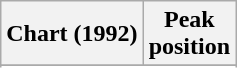<table class="wikitable sortable plainrowheaders" style="text-align:center">
<tr>
<th scope="col">Chart (1992)</th>
<th scope="col">Peak<br>position</th>
</tr>
<tr>
</tr>
<tr>
</tr>
</table>
